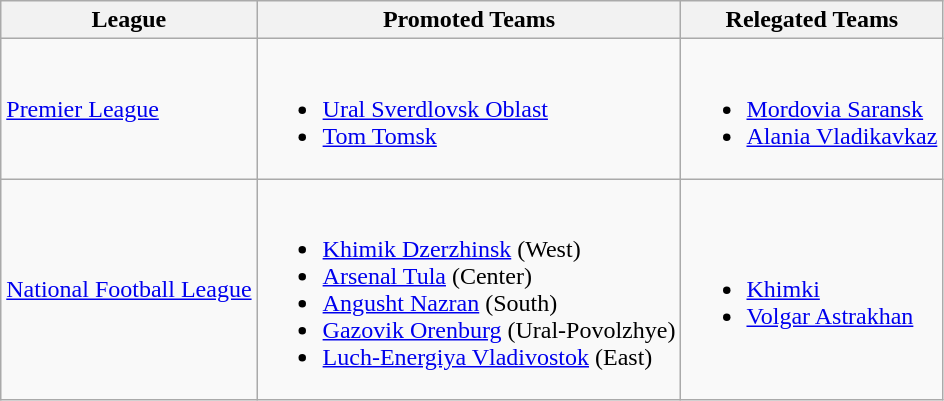<table class="wikitable">
<tr>
<th>League</th>
<th>Promoted Teams</th>
<th>Relegated Teams</th>
</tr>
<tr>
<td><a href='#'>Premier League</a></td>
<td><br><ul><li><a href='#'>Ural Sverdlovsk Oblast</a></li><li><a href='#'>Tom Tomsk</a></li></ul></td>
<td><br><ul><li><a href='#'>Mordovia Saransk</a></li><li><a href='#'>Alania Vladikavkaz</a></li></ul></td>
</tr>
<tr>
<td><a href='#'>National Football League</a></td>
<td><br><ul><li><a href='#'>Khimik Dzerzhinsk</a> (West)</li><li><a href='#'>Arsenal Tula</a> (Center)</li><li><a href='#'>Angusht Nazran</a> (South)</li><li><a href='#'>Gazovik Orenburg</a> (Ural-Povolzhye)</li><li><a href='#'>Luch-Energiya Vladivostok</a> (East)</li></ul></td>
<td><br><ul><li><a href='#'>Khimki</a></li><li><a href='#'>Volgar Astrakhan</a></li></ul></td>
</tr>
</table>
